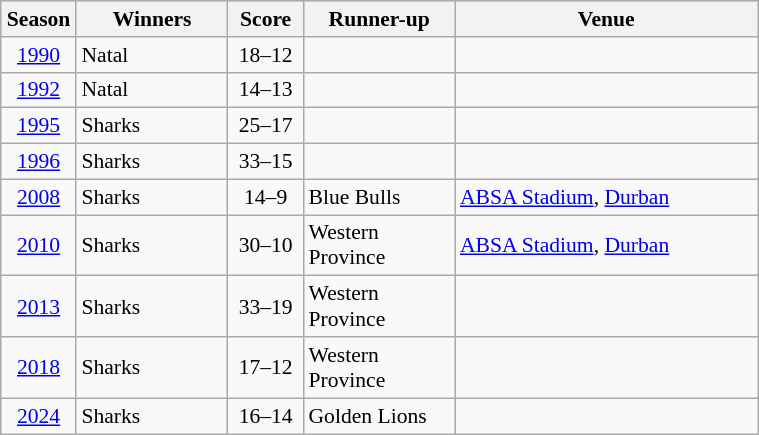<table class="wikitable" style="text-align:left; font-size:90%; width:40%">
<tr style="background:#C1D8FF;">
<th style="width:10%;">Season</th>
<th style="width:20%;">Winners</th>
<th style="width:10%;">Score</th>
<th style="width:20%;">Runner-up</th>
<th style="width:40%;">Venue</th>
</tr>
<tr>
<td style="text-align:center;"><a href='#'>1990</a></td>
<td>Natal</td>
<td style="text-align:center;">18–12</td>
<td></td>
<td></td>
</tr>
<tr>
<td style="text-align:center;"><a href='#'>1992</a></td>
<td>Natal</td>
<td style="text-align:center;">14–13</td>
<td></td>
<td></td>
</tr>
<tr>
<td style="text-align:center;"><a href='#'>1995</a></td>
<td>Sharks</td>
<td style="text-align:center;">25–17</td>
<td></td>
<td></td>
</tr>
<tr>
<td style="text-align:center;"><a href='#'>1996</a></td>
<td>Sharks</td>
<td style="text-align:center;">33–15</td>
<td></td>
<td></td>
</tr>
<tr>
<td style="text-align:center;"><a href='#'>2008</a></td>
<td>Sharks</td>
<td style="text-align:center;">14–9</td>
<td>Blue Bulls</td>
<td><a href='#'>ABSA Stadium</a>, <a href='#'>Durban</a></td>
</tr>
<tr>
<td style="text-align:center;"><a href='#'>2010</a></td>
<td>Sharks</td>
<td style="text-align:center;">30–10</td>
<td>Western Province</td>
<td><a href='#'>ABSA Stadium</a>, <a href='#'>Durban</a></td>
</tr>
<tr>
<td style="text-align:center;"><a href='#'>2013</a></td>
<td>Sharks</td>
<td style="text-align:center;">33–19</td>
<td>Western Province</td>
<td></td>
</tr>
<tr>
<td style="text-align:center;"><a href='#'>2018</a></td>
<td>Sharks</td>
<td style="text-align:center;">17–12</td>
<td>Western Province</td>
<td></td>
</tr>
<tr>
<td style="text-align:center;"><a href='#'>2024</a></td>
<td>Sharks</td>
<td style="text-align:center;">16–14</td>
<td>Golden Lions</td>
<td><br></td>
</tr>
</table>
